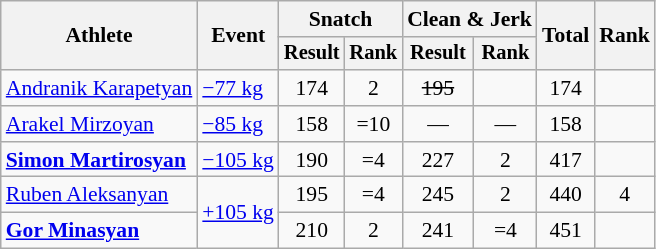<table class="wikitable" style="font-size:90%">
<tr>
<th rowspan="2">Athlete</th>
<th rowspan="2">Event</th>
<th colspan="2">Snatch</th>
<th colspan="2">Clean & Jerk</th>
<th rowspan="2">Total</th>
<th rowspan="2">Rank</th>
</tr>
<tr style="font-size:95%">
<th>Result</th>
<th>Rank</th>
<th>Result</th>
<th>Rank</th>
</tr>
<tr align=center>
<td align=left><a href='#'>Andranik Karapetyan</a></td>
<td align=left><a href='#'>−77 kg</a></td>
<td>174</td>
<td>2</td>
<td><s>195</s></td>
<td></td>
<td>174</td>
<td></td>
</tr>
<tr align=center>
<td align=left><a href='#'>Arakel Mirzoyan</a></td>
<td align=left><a href='#'>−85 kg</a></td>
<td>158</td>
<td>=10</td>
<td>—</td>
<td>—</td>
<td>158</td>
<td></td>
</tr>
<tr align=center>
<td align=left><strong><a href='#'>Simon Martirosyan</a></strong></td>
<td align=left><a href='#'>−105 kg</a></td>
<td>190</td>
<td>=4</td>
<td>227</td>
<td>2</td>
<td>417</td>
<td></td>
</tr>
<tr align=center>
<td align=left><a href='#'>Ruben Aleksanyan</a></td>
<td align=left rowspan=2><a href='#'>+105 kg</a></td>
<td>195</td>
<td>=4</td>
<td>245</td>
<td>2</td>
<td>440</td>
<td>4</td>
</tr>
<tr align=center>
<td align=left><strong><a href='#'>Gor Minasyan</a></strong></td>
<td>210</td>
<td>2</td>
<td>241</td>
<td>=4</td>
<td>451</td>
<td></td>
</tr>
</table>
